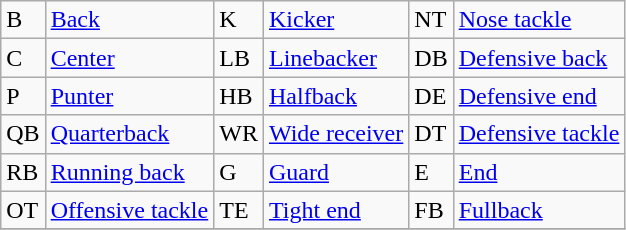<table class="wikitable">
<tr>
<td>B</td>
<td><a href='#'>Back</a></td>
<td>K</td>
<td><a href='#'>Kicker</a></td>
<td>NT</td>
<td><a href='#'>Nose tackle</a></td>
</tr>
<tr>
<td>C</td>
<td><a href='#'>Center</a></td>
<td>LB</td>
<td><a href='#'>Linebacker</a></td>
<td>DB</td>
<td><a href='#'>Defensive back</a></td>
</tr>
<tr>
<td>P</td>
<td><a href='#'>Punter</a></td>
<td>HB</td>
<td><a href='#'>Halfback</a></td>
<td>DE</td>
<td><a href='#'>Defensive end</a></td>
</tr>
<tr>
<td>QB</td>
<td><a href='#'>Quarterback</a></td>
<td>WR</td>
<td><a href='#'>Wide receiver</a></td>
<td>DT</td>
<td><a href='#'>Defensive tackle</a></td>
</tr>
<tr>
<td>RB</td>
<td><a href='#'>Running back</a></td>
<td>G</td>
<td><a href='#'>Guard</a></td>
<td>E</td>
<td><a href='#'>End</a></td>
</tr>
<tr>
<td>OT</td>
<td><a href='#'>Offensive tackle</a></td>
<td>TE</td>
<td><a href='#'>Tight end</a></td>
<td>FB</td>
<td><a href='#'>Fullback</a></td>
</tr>
<tr>
</tr>
</table>
